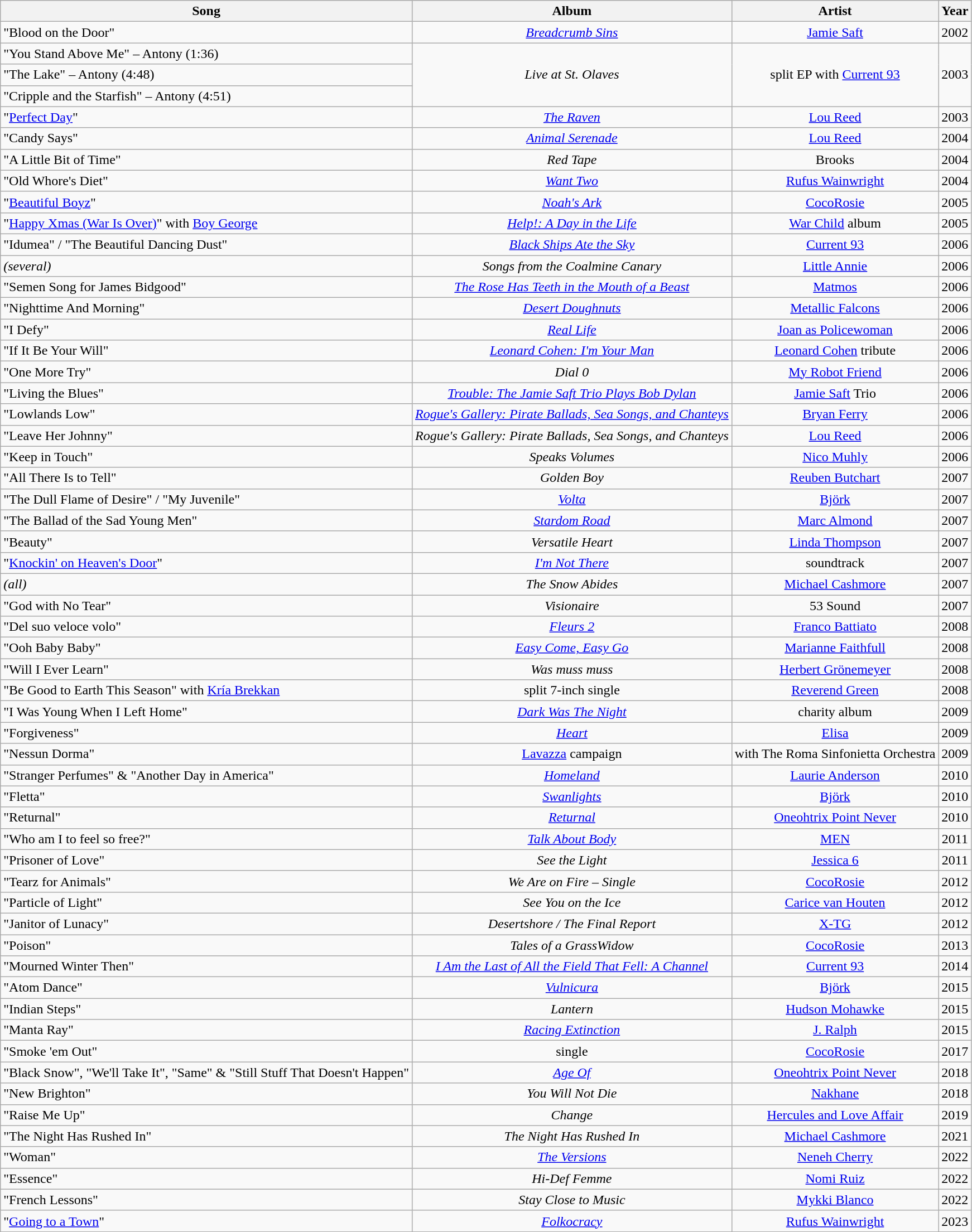<table class="wikitable" style="text-align:center;">
<tr>
<th>Song</th>
<th>Album</th>
<th>Artist</th>
<th>Year</th>
</tr>
<tr>
<td align=left>"Blood on the Door"</td>
<td><em><a href='#'>Breadcrumb Sins</a></em></td>
<td><a href='#'>Jamie Saft</a></td>
<td>2002</td>
</tr>
<tr>
<td align=left>"You Stand Above Me" – Antony (1:36)</td>
<td rowspan="3"><em>Live at St. Olaves</em></td>
<td rowspan="3">split EP with <a href='#'>Current 93</a></td>
<td rowspan="3">2003</td>
</tr>
<tr>
<td align=left>"The Lake" – Antony (4:48)</td>
</tr>
<tr>
<td align=left>"Cripple and the Starfish" – Antony (4:51)</td>
</tr>
<tr>
<td align=left>"<a href='#'>Perfect Day</a>"</td>
<td><em><a href='#'>The Raven</a></em></td>
<td><a href='#'>Lou Reed</a></td>
<td>2003</td>
</tr>
<tr>
<td align=left>"Candy Says"</td>
<td><em><a href='#'>Animal Serenade</a></em></td>
<td><a href='#'>Lou Reed</a></td>
<td>2004</td>
</tr>
<tr>
<td align=left>"A Little Bit of Time"</td>
<td><em>Red Tape</em></td>
<td>Brooks</td>
<td>2004</td>
</tr>
<tr>
<td align=left>"Old Whore's Diet"</td>
<td><em><a href='#'>Want Two</a></em></td>
<td><a href='#'>Rufus Wainwright</a></td>
<td>2004</td>
</tr>
<tr>
<td align=left>"<a href='#'>Beautiful Boyz</a>"</td>
<td><em><a href='#'>Noah's Ark</a></em></td>
<td><a href='#'>CocoRosie</a></td>
<td>2005</td>
</tr>
<tr>
<td align=left>"<a href='#'>Happy Xmas (War Is Over)</a>" with <a href='#'>Boy George</a></td>
<td><em><a href='#'>Help!: A Day in the Life</a></em></td>
<td><a href='#'>War Child</a> album</td>
<td>2005</td>
</tr>
<tr>
<td align=left>"Idumea" / "The Beautiful Dancing Dust"</td>
<td><em><a href='#'>Black Ships Ate the Sky</a></em></td>
<td><a href='#'>Current 93</a></td>
<td>2006</td>
</tr>
<tr>
<td align=left><em>(several)</em></td>
<td><em>Songs from the Coalmine Canary</em></td>
<td><a href='#'>Little Annie</a></td>
<td>2006</td>
</tr>
<tr>
<td align=left>"Semen Song for James Bidgood"</td>
<td><em><a href='#'>The Rose Has Teeth in the Mouth of a Beast</a></em></td>
<td><a href='#'>Matmos</a></td>
<td>2006</td>
</tr>
<tr>
<td align=left>"Nighttime And Morning"</td>
<td><em><a href='#'>Desert Doughnuts</a></em></td>
<td><a href='#'>Metallic Falcons</a></td>
<td>2006</td>
</tr>
<tr>
<td align=left>"I Defy"</td>
<td><em><a href='#'>Real Life</a></em></td>
<td><a href='#'>Joan as Policewoman</a></td>
<td>2006</td>
</tr>
<tr>
<td align=left>"If It Be Your Will"</td>
<td><em><a href='#'>Leonard Cohen: I'm Your Man</a></em></td>
<td><a href='#'>Leonard Cohen</a> tribute</td>
<td>2006</td>
</tr>
<tr>
<td align=left>"One More Try"</td>
<td><em>Dial 0</em></td>
<td><a href='#'>My Robot Friend</a></td>
<td>2006</td>
</tr>
<tr>
<td align=left>"Living the Blues"</td>
<td><em><a href='#'>Trouble: The Jamie Saft Trio Plays Bob Dylan</a></em></td>
<td><a href='#'>Jamie Saft</a> Trio</td>
<td>2006</td>
</tr>
<tr>
<td align=left>"Lowlands Low"</td>
<td><em><a href='#'>Rogue's Gallery: Pirate Ballads, Sea Songs, and Chanteys</a></em></td>
<td><a href='#'>Bryan Ferry</a></td>
<td>2006</td>
</tr>
<tr>
<td align=left>"Leave Her Johnny"</td>
<td><em>Rogue's Gallery: Pirate Ballads, Sea Songs, and Chanteys</em></td>
<td><a href='#'>Lou Reed</a></td>
<td>2006</td>
</tr>
<tr>
<td align=left>"Keep in Touch"</td>
<td><em>Speaks Volumes</em></td>
<td><a href='#'>Nico Muhly</a></td>
<td>2006</td>
</tr>
<tr>
<td align=left>"All There Is to Tell"</td>
<td><em>Golden Boy</em></td>
<td><a href='#'>Reuben Butchart</a></td>
<td>2007</td>
</tr>
<tr>
<td align=left>"The Dull Flame of Desire" / "My Juvenile"</td>
<td><em><a href='#'>Volta</a></em></td>
<td><a href='#'>Björk</a></td>
<td>2007</td>
</tr>
<tr>
<td align=left>"The Ballad of the Sad Young Men"</td>
<td><em><a href='#'>Stardom Road</a></em></td>
<td><a href='#'>Marc Almond</a></td>
<td>2007</td>
</tr>
<tr>
<td align=left>"Beauty"</td>
<td><em>Versatile Heart</em></td>
<td><a href='#'>Linda Thompson</a></td>
<td>2007</td>
</tr>
<tr>
<td align=left>"<a href='#'>Knockin' on Heaven's Door</a>"</td>
<td><em><a href='#'>I'm Not There</a></em></td>
<td>soundtrack</td>
<td>2007</td>
</tr>
<tr>
<td align=left><em>(all)</em></td>
<td><em>The Snow Abides</em></td>
<td><a href='#'>Michael Cashmore</a></td>
<td>2007</td>
</tr>
<tr>
<td align=left>"God with No Tear"</td>
<td><em>Visionaire</em></td>
<td>53 Sound</td>
<td>2007</td>
</tr>
<tr>
<td align=left>"Del suo veloce volo"</td>
<td><em><a href='#'>Fleurs 2</a></em></td>
<td><a href='#'>Franco Battiato</a></td>
<td>2008</td>
</tr>
<tr>
<td align=left>"Ooh Baby Baby"</td>
<td><em><a href='#'>Easy Come, Easy Go</a></em></td>
<td><a href='#'>Marianne Faithfull</a></td>
<td>2008</td>
</tr>
<tr>
<td align=left>"Will I Ever Learn"</td>
<td><em>Was muss muss</em></td>
<td><a href='#'>Herbert Grönemeyer</a></td>
<td>2008</td>
</tr>
<tr>
<td align=left>"Be Good to Earth This Season" with <a href='#'>Kría Brekkan</a></td>
<td>split 7-inch single</td>
<td><a href='#'>Reverend Green</a></td>
<td>2008</td>
</tr>
<tr>
<td align=left>"I Was Young When I Left Home"</td>
<td><em><a href='#'>Dark Was The Night</a></em></td>
<td>charity album</td>
<td>2009</td>
</tr>
<tr>
<td align=left>"Forgiveness"</td>
<td><em><a href='#'>Heart</a></em></td>
<td><a href='#'>Elisa</a></td>
<td>2009</td>
</tr>
<tr>
<td align=left>"Nessun Dorma"</td>
<td><a href='#'>Lavazza</a> campaign</td>
<td>with The Roma Sinfonietta Orchestra</td>
<td>2009</td>
</tr>
<tr>
<td align=left>"Stranger Perfumes" & "Another Day in America"</td>
<td><em><a href='#'>Homeland</a></em></td>
<td><a href='#'>Laurie Anderson</a></td>
<td>2010</td>
</tr>
<tr>
<td align=left>"Fletta"</td>
<td><em><a href='#'>Swanlights</a></em></td>
<td><a href='#'>Björk</a></td>
<td>2010</td>
</tr>
<tr>
<td align=left>"Returnal"</td>
<td><em><a href='#'>Returnal</a></em></td>
<td><a href='#'>Oneohtrix Point Never</a></td>
<td>2010</td>
</tr>
<tr>
<td align=left>"Who am I to feel so free?"</td>
<td><em><a href='#'>Talk About Body</a></em></td>
<td><a href='#'>MEN</a></td>
<td>2011</td>
</tr>
<tr>
<td align=left>"Prisoner of Love"</td>
<td><em>See the Light</em></td>
<td><a href='#'>Jessica 6</a></td>
<td>2011</td>
</tr>
<tr>
<td align=left>"Tearz for Animals"</td>
<td><em>We Are on Fire – Single</em></td>
<td><a href='#'>CocoRosie</a></td>
<td>2012</td>
</tr>
<tr>
<td align=left>"Particle of Light"</td>
<td><em>See You on the Ice</em></td>
<td><a href='#'>Carice van Houten</a></td>
<td>2012</td>
</tr>
<tr>
<td align=left>"Janitor of Lunacy"</td>
<td><em>Desertshore / The Final Report</em></td>
<td><a href='#'>X-TG</a></td>
<td>2012</td>
</tr>
<tr>
<td align=left>"Poison"</td>
<td><em>Tales of a GrassWidow</em></td>
<td><a href='#'>CocoRosie</a></td>
<td>2013</td>
</tr>
<tr>
<td align=left>"Mourned Winter Then"</td>
<td><em><a href='#'>I Am the Last of All the Field That Fell: A Channel</a></em></td>
<td><a href='#'>Current 93</a></td>
<td>2014</td>
</tr>
<tr>
<td align=left>"Atom Dance"</td>
<td><em><a href='#'>Vulnicura</a></em></td>
<td><a href='#'>Björk</a></td>
<td>2015</td>
</tr>
<tr>
<td align=left>"Indian Steps"</td>
<td><em>Lantern</em></td>
<td><a href='#'>Hudson Mohawke</a></td>
<td>2015</td>
</tr>
<tr>
<td align=left>"Manta Ray"</td>
<td><em><a href='#'>Racing Extinction</a></em></td>
<td><a href='#'>J. Ralph</a></td>
<td>2015</td>
</tr>
<tr>
<td align=left>"Smoke 'em Out"</td>
<td>single</td>
<td><a href='#'>CocoRosie</a></td>
<td>2017</td>
</tr>
<tr>
<td align=left>"Black Snow", "We'll Take It", "Same" & "Still Stuff That Doesn't Happen"</td>
<td><em><a href='#'>Age Of</a></em></td>
<td><a href='#'>Oneohtrix Point Never</a></td>
<td>2018</td>
</tr>
<tr>
<td align=left>"New Brighton"</td>
<td><em>You Will Not Die</em></td>
<td><a href='#'>Nakhane</a></td>
<td>2018</td>
</tr>
<tr>
<td align=left>"Raise Me Up"</td>
<td><em>Change</em></td>
<td><a href='#'>Hercules and Love Affair</a></td>
<td>2019</td>
</tr>
<tr>
<td align=left>"The Night Has Rushed In"</td>
<td><em>The Night Has Rushed In</em></td>
<td><a href='#'>Michael Cashmore</a></td>
<td>2021</td>
</tr>
<tr>
<td align=left>"Woman"</td>
<td><em><a href='#'>The Versions</a></em></td>
<td><a href='#'>Neneh Cherry</a></td>
<td>2022</td>
</tr>
<tr>
<td align=left>"Essence"</td>
<td><em>Hi-Def Femme</em></td>
<td><a href='#'>Nomi Ruiz</a></td>
<td>2022</td>
</tr>
<tr>
<td align=left>"French Lessons"</td>
<td><em>Stay Close to Music</em></td>
<td><a href='#'>Mykki Blanco</a></td>
<td>2022</td>
</tr>
<tr>
<td align=left>"<a href='#'>Going to a Town</a>"</td>
<td><em><a href='#'>Folkocracy</a></em></td>
<td><a href='#'>Rufus Wainwright</a></td>
<td>2023</td>
</tr>
</table>
